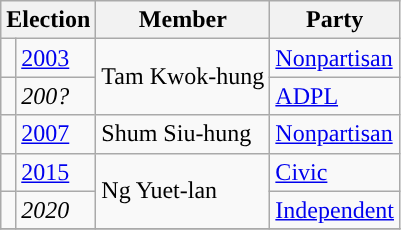<table class="wikitable">
<tr>
<th colspan="2">Election</th>
<th>Member</th>
<th>Party</th>
</tr>
<tr>
<td style="background-color: "></td>
<td><a href='#'>2003</a></td>
<td rowspan=2>Tam Kwok-hung</td>
<td><a href='#'>Nonpartisan</a></td>
</tr>
<tr>
<td style="background-color: "></td>
<td><em>200?</em></td>
<td><a href='#'>ADPL</a></td>
</tr>
<tr>
<td style="background-color: "></td>
<td><a href='#'>2007</a></td>
<td>Shum Siu-hung</td>
<td><a href='#'>Nonpartisan</a></td>
</tr>
<tr>
<td style="background-color: "></td>
<td><a href='#'>2015</a></td>
<td rowspan=2>Ng Yuet-lan</td>
<td><a href='#'>Civic</a></td>
</tr>
<tr>
<td style="background-color: "></td>
<td><em>2020</em></td>
<td><a href='#'>Independent</a></td>
</tr>
<tr>
</tr>
</table>
